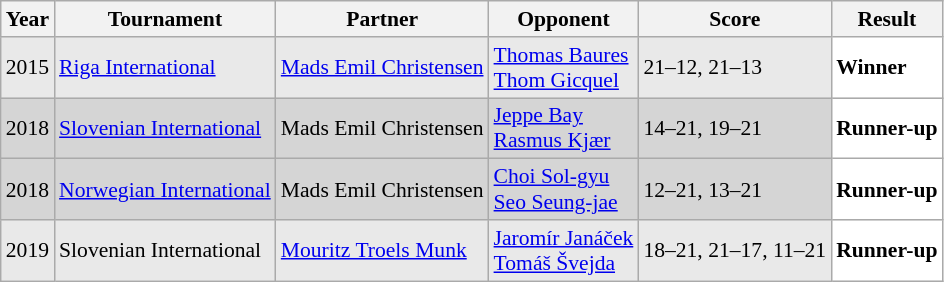<table class="sortable wikitable" style="font-size: 90%;">
<tr>
<th>Year</th>
<th>Tournament</th>
<th>Partner</th>
<th>Opponent</th>
<th>Score</th>
<th>Result</th>
</tr>
<tr style="background:#E9E9E9">
<td align="center">2015</td>
<td align="left"><a href='#'>Riga International</a></td>
<td align="left"> <a href='#'>Mads Emil Christensen</a></td>
<td align="left"> <a href='#'>Thomas Baures</a> <br>  <a href='#'>Thom Gicquel</a></td>
<td align="left">21–12, 21–13</td>
<td style="text-align:left; background:white"> <strong>Winner</strong></td>
</tr>
<tr style="background:#D5D5D5">
<td align="center">2018</td>
<td align="left"><a href='#'>Slovenian International</a></td>
<td align="left"> Mads Emil Christensen</td>
<td align="left"> <a href='#'>Jeppe Bay</a> <br>  <a href='#'>Rasmus Kjær</a></td>
<td align="left">14–21, 19–21</td>
<td style="text-align:left; background:white"> <strong>Runner-up</strong></td>
</tr>
<tr style="background:#D5D5D5">
<td align="center">2018</td>
<td align="left"><a href='#'>Norwegian International</a></td>
<td align="left"> Mads Emil Christensen</td>
<td align="left"> <a href='#'>Choi Sol-gyu</a> <br>  <a href='#'>Seo Seung-jae</a></td>
<td align="left">12–21, 13–21</td>
<td style="text-align:left; background:white"> <strong>Runner-up</strong></td>
</tr>
<tr style="background:#E9E9E9">
<td align="center">2019</td>
<td align="left">Slovenian International</td>
<td align="left"> <a href='#'>Mouritz Troels Munk</a></td>
<td align="left"> <a href='#'>Jaromír Janáček</a> <br>  <a href='#'>Tomáš Švejda</a></td>
<td align="left">18–21, 21–17, 11–21</td>
<td style="text-align:left; background:white"> <strong>Runner-up</strong></td>
</tr>
</table>
